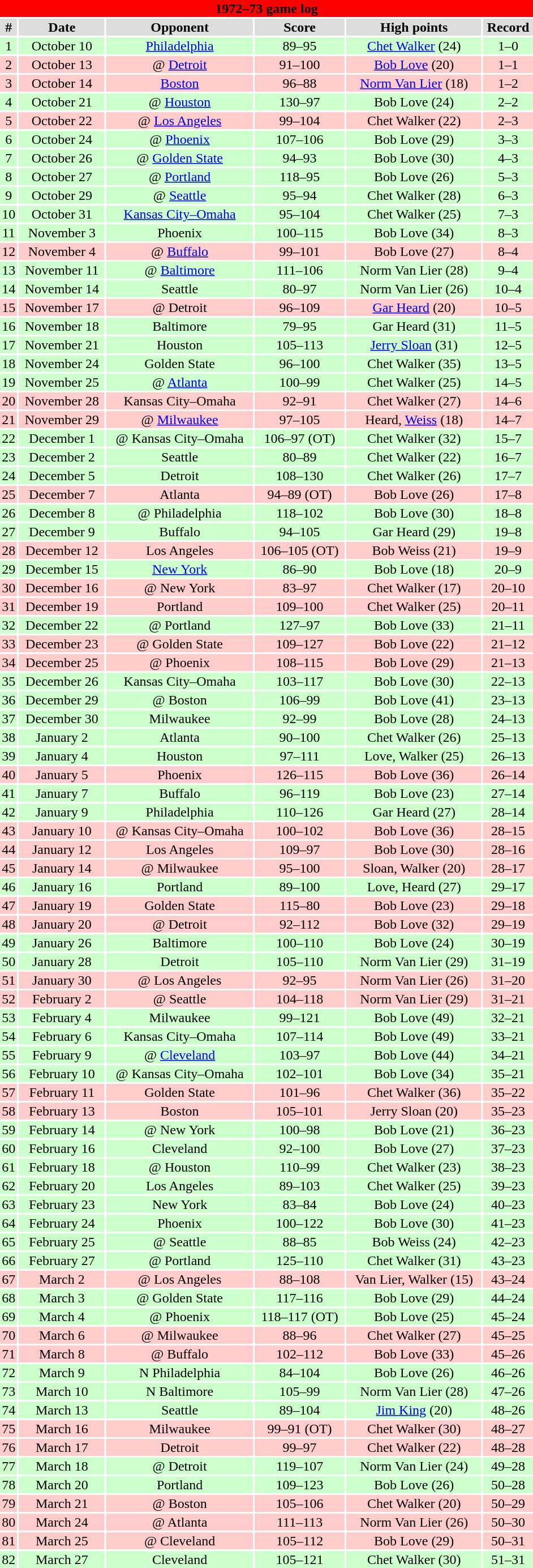<table class="toccolours collapsible" width=50% style="clear:both; margin:1.5em auto; text-align:center">
<tr>
<th colspan=11 style="background:#FF0000; color:#000000;">1972–73 game log</th>
</tr>
<tr align="center" bgcolor="#dddddd">
<td><strong>#</strong></td>
<td><strong>Date</strong></td>
<td><strong>Opponent</strong></td>
<td><strong>Score</strong></td>
<td><strong>High points</strong></td>
<td><strong>Record</strong></td>
</tr>
<tr align="center" bgcolor="#ccffcc">
<td>1</td>
<td>October 10</td>
<td><a href='#'>Philadelphia</a></td>
<td>89–95</td>
<td><a href='#'>Chet Walker</a> (24)</td>
<td>1–0</td>
</tr>
<tr align="center" bgcolor="#ffcccc">
<td>2</td>
<td>October 13</td>
<td>@ <a href='#'>Detroit</a></td>
<td>91–100</td>
<td><a href='#'>Bob Love</a> (20)</td>
<td>1–1</td>
</tr>
<tr align="center" bgcolor="#ffcccc">
<td>3</td>
<td>October 14</td>
<td><a href='#'>Boston</a></td>
<td>96–88</td>
<td><a href='#'>Norm Van Lier</a> (18)</td>
<td>1–2</td>
</tr>
<tr align="center" bgcolor="#ccffcc">
<td>4</td>
<td>October 21</td>
<td>@ <a href='#'>Houston</a></td>
<td>130–97</td>
<td>Bob Love (24)</td>
<td>2–2</td>
</tr>
<tr align="center" bgcolor="#ffcccc">
<td>5</td>
<td>October 22</td>
<td>@ <a href='#'>Los Angeles</a></td>
<td>99–104</td>
<td>Chet Walker (22)</td>
<td>2–3</td>
</tr>
<tr align="center" bgcolor="#ccffcc">
<td>6</td>
<td>October 24</td>
<td>@ <a href='#'>Phoenix</a></td>
<td>107–106</td>
<td>Bob Love (29)</td>
<td>3–3</td>
</tr>
<tr align="center" bgcolor="#ccffcc">
<td>7</td>
<td>October 26</td>
<td>@ <a href='#'>Golden State</a></td>
<td>94–93</td>
<td>Bob Love (30)</td>
<td>4–3</td>
</tr>
<tr align="center" bgcolor="#ccffcc">
<td>8</td>
<td>October 27</td>
<td>@ <a href='#'>Portland</a></td>
<td>118–95</td>
<td>Bob Love (26)</td>
<td>5–3</td>
</tr>
<tr align="center" bgcolor="#ccffcc">
<td>9</td>
<td>October 29</td>
<td>@ <a href='#'>Seattle</a></td>
<td>95–94</td>
<td>Chet Walker (28)</td>
<td>6–3</td>
</tr>
<tr align="center" bgcolor="#ccffcc">
<td>10</td>
<td>October 31</td>
<td><a href='#'>Kansas City–Omaha</a></td>
<td>95–104</td>
<td>Chet Walker (25)</td>
<td>7–3</td>
</tr>
<tr align="center" bgcolor="#ccffcc">
<td>11</td>
<td>November 3</td>
<td>Phoenix</td>
<td>100–115</td>
<td>Bob Love (34)</td>
<td>8–3</td>
</tr>
<tr align="center" bgcolor="#ffcccc">
<td>12</td>
<td>November 4</td>
<td>@ <a href='#'>Buffalo</a></td>
<td>99–101</td>
<td>Bob Love (27)</td>
<td>8–4</td>
</tr>
<tr align="center" bgcolor="#ccffcc">
<td>13</td>
<td>November 11</td>
<td>@ <a href='#'>Baltimore</a></td>
<td>111–106</td>
<td>Norm Van Lier (28)</td>
<td>9–4</td>
</tr>
<tr align="center" bgcolor="#ccffcc">
<td>14</td>
<td>November 14</td>
<td>Seattle</td>
<td>80–97</td>
<td>Norm Van Lier (26)</td>
<td>10–4</td>
</tr>
<tr align="center" bgcolor="#ffcccc">
<td>15</td>
<td>November 17</td>
<td>@ Detroit</td>
<td>96–109</td>
<td><a href='#'>Gar Heard</a> (20)</td>
<td>10–5</td>
</tr>
<tr align="center" bgcolor="#ccffcc">
<td>16</td>
<td>November 18</td>
<td>Baltimore</td>
<td>79–95</td>
<td>Gar Heard (31)</td>
<td>11–5</td>
</tr>
<tr align="center" bgcolor="#ccffcc">
<td>17</td>
<td>November 21</td>
<td>Houston</td>
<td>105–113</td>
<td><a href='#'>Jerry Sloan</a> (31)</td>
<td>12–5</td>
</tr>
<tr align="center" bgcolor="#ccffcc">
<td>18</td>
<td>November 24</td>
<td>Golden State</td>
<td>96–100</td>
<td>Chet Walker (35)</td>
<td>13–5</td>
</tr>
<tr align="center" bgcolor="#ccffcc">
<td>19</td>
<td>November 25</td>
<td>@ <a href='#'>Atlanta</a></td>
<td>100–99</td>
<td>Chet Walker (25)</td>
<td>14–5</td>
</tr>
<tr align="center" bgcolor="#ffcccc">
<td>20</td>
<td>November 28</td>
<td>Kansas City–Omaha</td>
<td>92–91</td>
<td>Chet Walker (27)</td>
<td>14–6</td>
</tr>
<tr align="center" bgcolor="#ffcccc">
<td>21</td>
<td>November 29</td>
<td>@ <a href='#'>Milwaukee</a></td>
<td>97–105</td>
<td>Heard, <a href='#'>Weiss</a> (18)</td>
<td>14–7</td>
</tr>
<tr align="center" bgcolor="#ccffcc">
<td>22</td>
<td>December 1</td>
<td>@ Kansas City–Omaha</td>
<td>106–97 (OT)</td>
<td>Chet Walker (32)</td>
<td>15–7</td>
</tr>
<tr align="center" bgcolor="#ccffcc">
<td>23</td>
<td>December 2</td>
<td>Seattle</td>
<td>80–89</td>
<td>Chet Walker (22)</td>
<td>16–7</td>
</tr>
<tr align="center" bgcolor="#ccffcc">
<td>24</td>
<td>December 5</td>
<td>Detroit</td>
<td>108–130</td>
<td>Chet Walker (26)</td>
<td>17–7</td>
</tr>
<tr align="center" bgcolor="#ffcccc">
<td>25</td>
<td>December 7</td>
<td>Atlanta</td>
<td>94–89 (OT)</td>
<td>Bob Love (26)</td>
<td>17–8</td>
</tr>
<tr align="center" bgcolor="#ccffcc">
<td>26</td>
<td>December 8</td>
<td>@ Philadelphia</td>
<td>118–102</td>
<td>Bob Love (30)</td>
<td>18–8</td>
</tr>
<tr align="center" bgcolor="#ccffcc">
<td>27</td>
<td>December 9</td>
<td>Buffalo</td>
<td>94–105</td>
<td>Gar Heard (29)</td>
<td>19–8</td>
</tr>
<tr align="center" bgcolor="#ffcccc">
<td>28</td>
<td>December 12</td>
<td>Los Angeles</td>
<td>106–105 (OT)</td>
<td>Bob Weiss (21)</td>
<td>19–9</td>
</tr>
<tr align="center" bgcolor="#ccffcc">
<td>29</td>
<td>December 15</td>
<td><a href='#'>New York</a></td>
<td>86–90</td>
<td>Bob Love (18)</td>
<td>20–9</td>
</tr>
<tr align="center" bgcolor="#ffcccc">
<td>30</td>
<td>December 16</td>
<td>@ New York</td>
<td>83–97</td>
<td>Chet Walker (17)</td>
<td>20–10</td>
</tr>
<tr align="center" bgcolor="#ffcccc">
<td>31</td>
<td>December 19</td>
<td>Portland</td>
<td>109–100</td>
<td>Chet Walker (25)</td>
<td>20–11</td>
</tr>
<tr align="center" bgcolor="#ccffcc">
<td>32</td>
<td>December 22</td>
<td>@ Portland</td>
<td>127–97</td>
<td>Bob Love (33)</td>
<td>21–11</td>
</tr>
<tr align="center" bgcolor="#ffcccc">
<td>33</td>
<td>December 23</td>
<td>@ Golden State</td>
<td>109–127</td>
<td>Bob Love (22)</td>
<td>21–12</td>
</tr>
<tr align="center" bgcolor="#ffcccc">
<td>34</td>
<td>December 25</td>
<td>@ Phoenix</td>
<td>108–115</td>
<td>Bob Love (29)</td>
<td>21–13</td>
</tr>
<tr align="center" bgcolor="#ccffcc">
<td>35</td>
<td>December 26</td>
<td>Kansas City–Omaha</td>
<td>103–117</td>
<td>Bob Love (30)</td>
<td>22–13</td>
</tr>
<tr align="center" bgcolor="#ccffcc">
<td>36</td>
<td>December 29</td>
<td>@ Boston</td>
<td>106–99</td>
<td>Bob Love (41)</td>
<td>23–13</td>
</tr>
<tr align="center" bgcolor="#ccffcc">
<td>37</td>
<td>December 30</td>
<td>Milwaukee</td>
<td>92–99</td>
<td>Bob Love (28)</td>
<td>24–13</td>
</tr>
<tr align="center" bgcolor="#ccffcc">
<td>38</td>
<td>January 2</td>
<td>Atlanta</td>
<td>90–100</td>
<td>Chet Walker (26)</td>
<td>25–13</td>
</tr>
<tr align="center" bgcolor="#ccffcc">
<td>39</td>
<td>January 4</td>
<td>Houston</td>
<td>97–111</td>
<td>Love, Walker (25)</td>
<td>26–13</td>
</tr>
<tr align="center" bgcolor="#ffcccc">
<td>40</td>
<td>January 5</td>
<td>Phoenix</td>
<td>126–115</td>
<td>Bob Love (36)</td>
<td>26–14</td>
</tr>
<tr align="center" bgcolor="#ccffcc">
<td>41</td>
<td>January 7</td>
<td>Buffalo</td>
<td>96–119</td>
<td>Bob Love (23)</td>
<td>27–14</td>
</tr>
<tr align="center" bgcolor="#ccffcc">
<td>42</td>
<td>January 9</td>
<td>Philadelphia</td>
<td>110–126</td>
<td>Gar Heard (27)</td>
<td>28–14</td>
</tr>
<tr align="center" bgcolor="#ffcccc">
<td>43</td>
<td>January 10</td>
<td>@ Kansas City–Omaha</td>
<td>100–102</td>
<td>Bob Love (36)</td>
<td>28–15</td>
</tr>
<tr align="center" bgcolor="#ffcccc">
<td>44</td>
<td>January 12</td>
<td>Los Angeles</td>
<td>109–97</td>
<td>Bob Love (30)</td>
<td>28–16</td>
</tr>
<tr align="center" bgcolor="#ffcccc">
<td>45</td>
<td>January 14</td>
<td>@ Milwaukee</td>
<td>95–100</td>
<td>Sloan, Walker (20)</td>
<td>28–17</td>
</tr>
<tr align="center" bgcolor="#ccffcc">
<td>46</td>
<td>January 16</td>
<td>Portland</td>
<td>89–100</td>
<td>Love, Heard (27)</td>
<td>29–17</td>
</tr>
<tr align="center" bgcolor="#ffcccc">
<td>47</td>
<td>January 19</td>
<td>Golden State</td>
<td>115–80</td>
<td>Bob Love (23)</td>
<td>29–18</td>
</tr>
<tr align="center" bgcolor="#ffcccc">
<td>48</td>
<td>January 20</td>
<td>@ Detroit</td>
<td>92–112</td>
<td>Bob Love (32)</td>
<td>29–19</td>
</tr>
<tr align="center" bgcolor="#ccffcc">
<td>49</td>
<td>January 26</td>
<td>Baltimore</td>
<td>100–110</td>
<td>Bob Love (24)</td>
<td>30–19</td>
</tr>
<tr align="center" bgcolor="#ccffcc">
<td>50</td>
<td>January 28</td>
<td>Detroit</td>
<td>105–110</td>
<td>Norm Van Lier (29)</td>
<td>31–19</td>
</tr>
<tr align="center" bgcolor="#ffcccc">
<td>51</td>
<td>January 30</td>
<td>@ Los Angeles</td>
<td>92–95</td>
<td>Norm Van Lier (26)</td>
<td>31–20</td>
</tr>
<tr align="center" bgcolor="#ffcccc">
<td>52</td>
<td>February 2</td>
<td>@ Seattle</td>
<td>104–118</td>
<td>Norm Van Lier (29)</td>
<td>31–21</td>
</tr>
<tr align="center" bgcolor="#ccffcc">
<td>53</td>
<td>February 4</td>
<td>Milwaukee</td>
<td>99–121</td>
<td>Bob Love (49)</td>
<td>32–21</td>
</tr>
<tr align="center" bgcolor="#ccffcc">
<td>54</td>
<td>February 6</td>
<td>Kansas City–Omaha</td>
<td>107–114</td>
<td>Bob Love (49)</td>
<td>33–21</td>
</tr>
<tr align="center" bgcolor="#ccffcc">
<td>55</td>
<td>February 9</td>
<td>@ <a href='#'>Cleveland</a></td>
<td>103–97</td>
<td>Bob Love (44)</td>
<td>34–21</td>
</tr>
<tr align="center" bgcolor="#ccffcc">
<td>56</td>
<td>February 10</td>
<td>@ Kansas City–Omaha</td>
<td>102–101</td>
<td>Bob Love (34)</td>
<td>35–21</td>
</tr>
<tr align="center" bgcolor="#ffcccc">
<td>57</td>
<td>February 11</td>
<td>Golden State</td>
<td>101–96</td>
<td>Chet Walker (36)</td>
<td>35–22</td>
</tr>
<tr align="center" bgcolor="#ffcccc">
<td>58</td>
<td>February 13</td>
<td>Boston</td>
<td>105–101</td>
<td>Jerry Sloan (20)</td>
<td>35–23</td>
</tr>
<tr align="center" bgcolor="#ccffcc">
<td>59</td>
<td>February 14</td>
<td>@ New York</td>
<td>100–98</td>
<td>Bob Love (21)</td>
<td>36–23</td>
</tr>
<tr align="center" bgcolor="#ccffcc">
<td>60</td>
<td>February 16</td>
<td>Cleveland</td>
<td>92–100</td>
<td>Bob Love (27)</td>
<td>37–23</td>
</tr>
<tr align="center" bgcolor="#ccffcc">
<td>61</td>
<td>February 18</td>
<td>@ Houston</td>
<td>110–99</td>
<td>Chet Walker (23)</td>
<td>38–23</td>
</tr>
<tr align="center" bgcolor="#ccffcc">
<td>62</td>
<td>February 20</td>
<td>Los Angeles</td>
<td>89–103</td>
<td>Chet Walker (25)</td>
<td>39–23</td>
</tr>
<tr align="center" bgcolor="#ccffcc">
<td>63</td>
<td>February 23</td>
<td>New York</td>
<td>83–84</td>
<td>Bob Love (24)</td>
<td>40–23</td>
</tr>
<tr align="center" bgcolor="#ccffcc">
<td>64</td>
<td>February 24</td>
<td>Phoenix</td>
<td>100–122</td>
<td>Bob Love (30)</td>
<td>41–23</td>
</tr>
<tr align="center" bgcolor="#ccffcc">
<td>65</td>
<td>February 25</td>
<td>@ Seattle</td>
<td>88–85</td>
<td>Bob Weiss (24)</td>
<td>42–23</td>
</tr>
<tr align="center" bgcolor="#ccffcc">
<td>66</td>
<td>February 27</td>
<td>@ Portland</td>
<td>125–110</td>
<td>Chet Walker (31)</td>
<td>43–23</td>
</tr>
<tr align="center" bgcolor="#ffcccc">
<td>67</td>
<td>March 2</td>
<td>@ Los Angeles</td>
<td>88–108</td>
<td>Van Lier, Walker (15)</td>
<td>43–24</td>
</tr>
<tr align="center" bgcolor="#ccffcc">
<td>68</td>
<td>March 3</td>
<td>@ Golden State</td>
<td>117–116</td>
<td>Bob Love (29)</td>
<td>44–24</td>
</tr>
<tr align="center" bgcolor="#ccffcc">
<td>69</td>
<td>March 4</td>
<td>@ Phoenix</td>
<td>118–117 (OT)</td>
<td>Bob Love (25)</td>
<td>45–24</td>
</tr>
<tr align="center" bgcolor="#ffcccc">
<td>70</td>
<td>March 6</td>
<td>@ Milwaukee</td>
<td>88–96</td>
<td>Chet Walker (27)</td>
<td>45–25</td>
</tr>
<tr align="center" bgcolor="#ffcccc">
<td>71</td>
<td>March 8</td>
<td>@ Buffalo</td>
<td>102–112</td>
<td>Bob Love (33)</td>
<td>45–26</td>
</tr>
<tr align="center" bgcolor="#ccffcc">
<td>72</td>
<td>March 9</td>
<td>N Philadelphia</td>
<td>84–104</td>
<td>Bob Love (26)</td>
<td>46–26</td>
</tr>
<tr align="center" bgcolor="#ccffcc">
<td>73</td>
<td>March 10</td>
<td>N Baltimore</td>
<td>105–99</td>
<td>Norm Van Lier (28)</td>
<td>47–26</td>
</tr>
<tr align="center" bgcolor="#ccffcc">
<td>74</td>
<td>March 13</td>
<td>Seattle</td>
<td>89–104</td>
<td><a href='#'>Jim King</a> (20)</td>
<td>48–26</td>
</tr>
<tr align="center" bgcolor="#ffcccc">
<td>75</td>
<td>March 16</td>
<td>Milwaukee</td>
<td>99–91 (OT)</td>
<td>Chet Walker (30)</td>
<td>48–27</td>
</tr>
<tr align="center" bgcolor="#ffcccc">
<td>76</td>
<td>March 17</td>
<td>Detroit</td>
<td>99–97</td>
<td>Chet Walker (22)</td>
<td>48–28</td>
</tr>
<tr align="center" bgcolor="#ccffcc">
<td>77</td>
<td>March 18</td>
<td>@ Detroit</td>
<td>119–107</td>
<td>Norm Van Lier (24)</td>
<td>49–28</td>
</tr>
<tr align="center" bgcolor="#ccffcc">
<td>78</td>
<td>March 20</td>
<td>Portland</td>
<td>109–123</td>
<td>Bob Love (26)</td>
<td>50–28</td>
</tr>
<tr align="center" bgcolor="#ffcccc">
<td>79</td>
<td>March 21</td>
<td>@ Boston</td>
<td>105–106</td>
<td>Chet Walker (20)</td>
<td>50–29</td>
</tr>
<tr align="center" bgcolor="#ffcccc">
<td>80</td>
<td>March 24</td>
<td>@ Atlanta</td>
<td>111–113</td>
<td>Norm Van Lier (26)</td>
<td>50–30</td>
</tr>
<tr align="center" bgcolor="#ffcccc">
<td>81</td>
<td>March 25</td>
<td>@ Cleveland</td>
<td>105–112</td>
<td>Bob Love (29)</td>
<td>50–31</td>
</tr>
<tr align="center" bgcolor="#ccffcc">
<td>82</td>
<td>March 27</td>
<td>Cleveland</td>
<td>105–121</td>
<td>Chet Walker (30)</td>
<td>51–31</td>
</tr>
</table>
